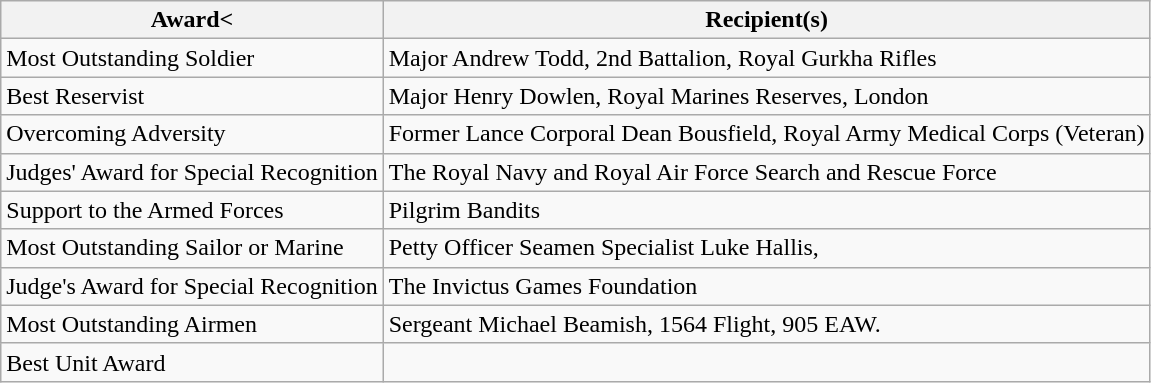<table class="wikitable" border="1">
<tr>
<th>Award<</th>
<th>Recipient(s)</th>
</tr>
<tr>
<td>Most Outstanding Soldier</td>
<td>Major Andrew Todd, 2nd Battalion, Royal Gurkha Rifles</td>
</tr>
<tr>
<td>Best Reservist</td>
<td>Major Henry Dowlen, Royal Marines Reserves, London</td>
</tr>
<tr>
<td>Overcoming Adversity</td>
<td>Former Lance Corporal Dean Bousfield, Royal Army Medical Corps (Veteran)</td>
</tr>
<tr>
<td>Judges' Award for Special Recognition</td>
<td>The Royal Navy and Royal Air Force Search and Rescue Force</td>
</tr>
<tr>
<td>Support to the Armed Forces</td>
<td>Pilgrim Bandits</td>
</tr>
<tr>
<td>Most Outstanding Sailor or Marine</td>
<td>Petty Officer Seamen Specialist Luke Hallis, </td>
</tr>
<tr>
<td>Judge's Award for Special Recognition</td>
<td>The Invictus Games Foundation</td>
</tr>
<tr>
<td>Most Outstanding Airmen</td>
<td>Sergeant Michael Beamish, 1564 Flight, 905 EAW.</td>
</tr>
<tr>
<td>Best Unit Award</td>
<td></td>
</tr>
</table>
